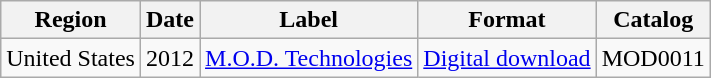<table class="wikitable">
<tr>
<th>Region</th>
<th>Date</th>
<th>Label</th>
<th>Format</th>
<th>Catalog</th>
</tr>
<tr>
<td>United States</td>
<td>2012</td>
<td><a href='#'>M.O.D. Technologies</a></td>
<td><a href='#'>Digital download</a></td>
<td>MOD0011</td>
</tr>
</table>
